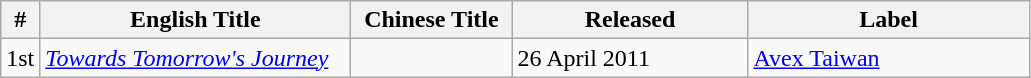<table class="wikitable">
<tr>
<th>#</th>
<th width="200px">English Title</th>
<th width="100px">Chinese Title</th>
<th width="150px">Released</th>
<th width="180px">Label</th>
</tr>
<tr>
<td>1st</td>
<td><em><a href='#'>Towards Tomorrow's Journey</a></em></td>
<td></td>
<td>26 April 2011</td>
<td><a href='#'>Avex Taiwan</a></td>
</tr>
</table>
